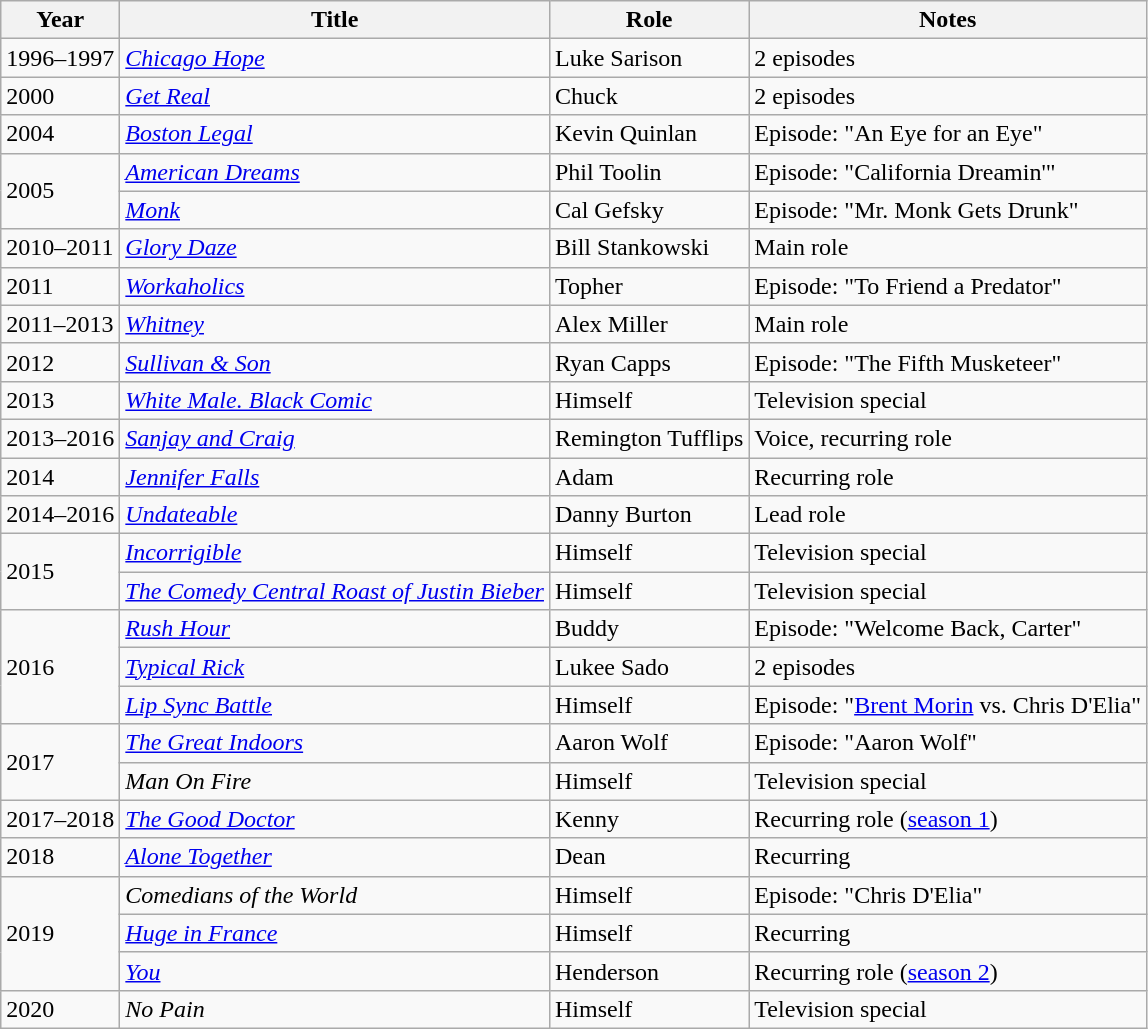<table class="wikitable sortable">
<tr>
<th>Year</th>
<th>Title</th>
<th>Role</th>
<th class="unsortable">Notes</th>
</tr>
<tr>
<td>1996–1997</td>
<td><em><a href='#'>Chicago Hope</a></em></td>
<td>Luke Sarison</td>
<td>2 episodes</td>
</tr>
<tr>
<td>2000</td>
<td><em><a href='#'>Get Real</a></em></td>
<td>Chuck</td>
<td>2 episodes</td>
</tr>
<tr>
<td>2004</td>
<td><em><a href='#'>Boston Legal</a></em></td>
<td>Kevin Quinlan</td>
<td>Episode: "An Eye for an Eye"</td>
</tr>
<tr>
<td rowspan="2">2005</td>
<td><em><a href='#'>American Dreams</a></em></td>
<td>Phil Toolin</td>
<td>Episode: "California Dreamin'"</td>
</tr>
<tr>
<td><em><a href='#'>Monk</a></em></td>
<td>Cal Gefsky</td>
<td>Episode: "Mr. Monk Gets Drunk"</td>
</tr>
<tr>
<td>2010–2011</td>
<td><em><a href='#'>Glory Daze</a></em></td>
<td>Bill Stankowski</td>
<td>Main role</td>
</tr>
<tr>
<td>2011</td>
<td><em><a href='#'>Workaholics</a></em></td>
<td>Topher</td>
<td>Episode: "To Friend a Predator"</td>
</tr>
<tr>
<td>2011–2013</td>
<td><em><a href='#'>Whitney</a></em></td>
<td>Alex Miller</td>
<td>Main role</td>
</tr>
<tr>
<td>2012</td>
<td><em><a href='#'>Sullivan & Son</a></em></td>
<td>Ryan Capps</td>
<td>Episode: "The Fifth Musketeer"</td>
</tr>
<tr>
<td>2013</td>
<td><em><a href='#'>White Male. Black Comic</a></em></td>
<td>Himself</td>
<td>Television special</td>
</tr>
<tr>
<td>2013–2016</td>
<td><em><a href='#'>Sanjay and Craig</a></em></td>
<td>Remington Tufflips</td>
<td>Voice, recurring role</td>
</tr>
<tr>
<td>2014</td>
<td><em><a href='#'>Jennifer Falls</a></em></td>
<td>Adam</td>
<td>Recurring role</td>
</tr>
<tr>
<td>2014–2016</td>
<td><em><a href='#'>Undateable</a></em></td>
<td>Danny Burton</td>
<td>Lead role</td>
</tr>
<tr>
<td rowspan="2">2015</td>
<td><em><a href='#'>Incorrigible</a></em></td>
<td>Himself</td>
<td>Television special</td>
</tr>
<tr>
<td><em><a href='#'>The Comedy Central Roast of Justin Bieber</a></em></td>
<td>Himself</td>
<td>Television special</td>
</tr>
<tr>
<td rowspan="3">2016</td>
<td><em><a href='#'>Rush Hour</a></em></td>
<td>Buddy</td>
<td>Episode: "Welcome Back, Carter"</td>
</tr>
<tr>
<td><em><a href='#'>Typical Rick</a></em></td>
<td>Lukee Sado</td>
<td>2 episodes</td>
</tr>
<tr>
<td><em><a href='#'>Lip Sync Battle</a></em></td>
<td>Himself</td>
<td>Episode: "<a href='#'>Brent Morin</a> vs. Chris D'Elia"</td>
</tr>
<tr>
<td rowspan="2">2017</td>
<td><em><a href='#'>The Great Indoors</a></em></td>
<td>Aaron Wolf</td>
<td>Episode: "Aaron Wolf"</td>
</tr>
<tr>
<td><em>Man On Fire</em></td>
<td>Himself</td>
<td>Television special</td>
</tr>
<tr>
<td>2017–2018</td>
<td><em><a href='#'>The Good Doctor</a></em></td>
<td>Kenny</td>
<td>Recurring role (<a href='#'>season 1</a>)</td>
</tr>
<tr>
<td>2018</td>
<td><em><a href='#'>Alone Together</a></em></td>
<td>Dean</td>
<td>Recurring</td>
</tr>
<tr>
<td rowspan="3">2019</td>
<td><em>Comedians of the World</em></td>
<td>Himself</td>
<td>Episode: "Chris D'Elia"</td>
</tr>
<tr>
<td><em><a href='#'>Huge in France</a></em></td>
<td>Himself</td>
<td>Recurring</td>
</tr>
<tr>
<td><em><a href='#'>You</a></em></td>
<td>Henderson</td>
<td>Recurring role (<a href='#'>season 2</a>)</td>
</tr>
<tr>
<td>2020</td>
<td><em>No Pain</em></td>
<td>Himself</td>
<td>Television special</td>
</tr>
</table>
